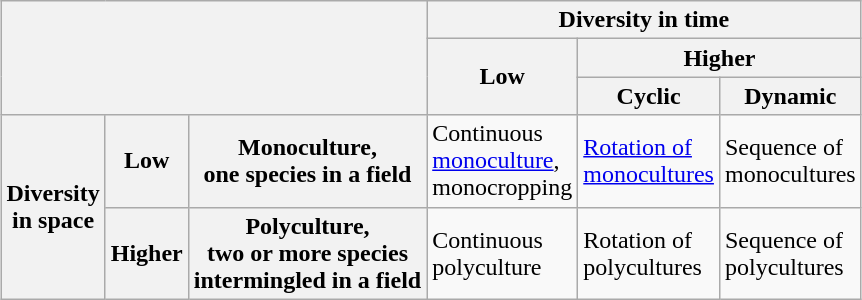<table style="margin-left: auto; margin-right: auto; border: none;" class="wikitable">
<tr>
<th rowspan="3" colspan="3"></th>
<th colspan="3">Diversity in time</th>
</tr>
<tr>
<th rowspan="2">Low</th>
<th colspan="2">Higher</th>
</tr>
<tr>
<th>Cyclic</th>
<th>Dynamic</th>
</tr>
<tr>
<th rowspan="2">Diversity<br>in space</th>
<th>Low</th>
<th>Monoculture,<br>one species in a field</th>
<td>Continuous<br><a href='#'>monoculture</a>,<br>monocropping</td>
<td><a href='#'>Rotation of<br>monocultures</a></td>
<td>Sequence of<br>monocultures</td>
</tr>
<tr>
<th>Higher</th>
<th>Polyculture,<br>two or more species<br>intermingled in a field</th>
<td>Continuous<br>polyculture</td>
<td>Rotation of<br>polycultures</td>
<td>Sequence of<br>polycultures</td>
</tr>
</table>
